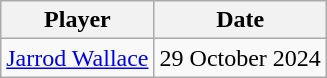<table class="wikitable">
<tr>
<th>Player</th>
<th>Date</th>
</tr>
<tr>
<td> <a href='#'>Jarrod Wallace</a></td>
<td>29 October 2024</td>
</tr>
</table>
